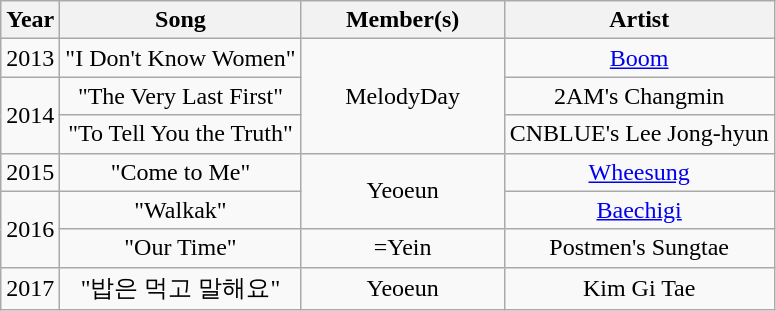<table class="wikitable plainrowheaders" style="text-align:center;" border="1">
<tr>
<th scope="col">Year</th>
<th scope="col">Song</th>
<th scope="col" style="width:8em;">Member(s)</th>
<th scope="col">Artist</th>
</tr>
<tr>
<td>2013</td>
<td>"I Don't Know Women"</td>
<td rowspan="3">MelodyDay</td>
<td><a href='#'>Boom</a></td>
</tr>
<tr>
<td rowspan=2>2014</td>
<td>"The Very Last First"</td>
<td>2AM's Changmin</td>
</tr>
<tr>
<td>"To Tell You the Truth"</td>
<td>CNBLUE's Lee Jong-hyun</td>
</tr>
<tr>
<td>2015</td>
<td>"Come to Me"</td>
<td rowspan="2">Yeoeun</td>
<td><a href='#'>Wheesung</a></td>
</tr>
<tr>
<td rowspan=2>2016</td>
<td>"Walkak"</td>
<td><a href='#'>Baechigi</a></td>
</tr>
<tr>
<td>"Our Time"</td>
<td>=Yein</td>
<td>Postmen's Sungtae</td>
</tr>
<tr>
<td>2017</td>
<td>"밥은 먹고 말해요"</td>
<td>Yeoeun</td>
<td>Kim Gi Tae</td>
</tr>
</table>
